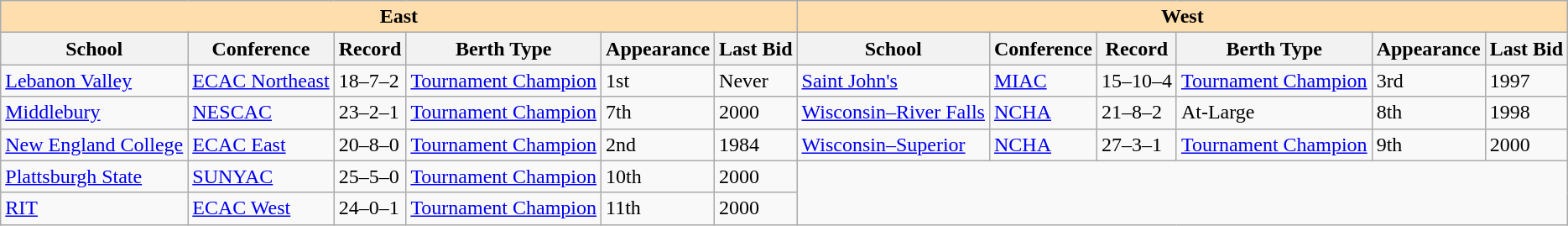<table class="wikitable">
<tr>
<th colspan="6" style="background:#ffdead;">East</th>
<th colspan="6" style="background:#ffdead;">West</th>
</tr>
<tr>
<th>School</th>
<th>Conference</th>
<th>Record</th>
<th>Berth Type</th>
<th>Appearance</th>
<th>Last Bid</th>
<th>School</th>
<th>Conference</th>
<th>Record</th>
<th>Berth Type</th>
<th>Appearance</th>
<th>Last Bid</th>
</tr>
<tr>
<td><a href='#'>Lebanon Valley</a></td>
<td><a href='#'>ECAC Northeast</a></td>
<td>18–7–2</td>
<td><a href='#'>Tournament Champion</a></td>
<td>1st</td>
<td>Never</td>
<td><a href='#'>Saint John's</a></td>
<td><a href='#'>MIAC</a></td>
<td>15–10–4</td>
<td><a href='#'>Tournament Champion</a></td>
<td>3rd</td>
<td>1997</td>
</tr>
<tr>
<td><a href='#'>Middlebury</a></td>
<td><a href='#'>NESCAC</a></td>
<td>23–2–1</td>
<td><a href='#'>Tournament Champion</a></td>
<td>7th</td>
<td>2000</td>
<td><a href='#'>Wisconsin–River Falls</a></td>
<td><a href='#'>NCHA</a></td>
<td>21–8–2</td>
<td>At-Large</td>
<td>8th</td>
<td>1998</td>
</tr>
<tr>
<td><a href='#'>New England College</a></td>
<td><a href='#'>ECAC East</a></td>
<td>20–8–0</td>
<td><a href='#'>Tournament Champion</a></td>
<td>2nd</td>
<td>1984</td>
<td><a href='#'>Wisconsin–Superior</a></td>
<td><a href='#'>NCHA</a></td>
<td>27–3–1</td>
<td><a href='#'>Tournament Champion</a></td>
<td>9th</td>
<td>2000</td>
</tr>
<tr>
<td><a href='#'>Plattsburgh State</a></td>
<td><a href='#'>SUNYAC</a></td>
<td>25–5–0</td>
<td><a href='#'>Tournament Champion</a></td>
<td>10th</td>
<td>2000</td>
</tr>
<tr>
<td><a href='#'>RIT</a></td>
<td><a href='#'>ECAC West</a></td>
<td>24–0–1</td>
<td><a href='#'>Tournament Champion</a></td>
<td>11th</td>
<td>2000</td>
</tr>
</table>
